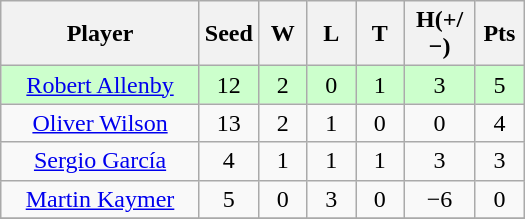<table class="wikitable" style="text-align: center;">
<tr>
<th width=125>Player</th>
<th width=25>Seed</th>
<th width=25>W</th>
<th width=25>L</th>
<th width=25>T</th>
<th width=40>H(+/−)</th>
<th width=25>Pts</th>
</tr>
<tr style="background:#ccffcc;">
<td><a href='#'>Robert Allenby</a></td>
<td>12</td>
<td>2</td>
<td>0</td>
<td>1</td>
<td>3</td>
<td>5</td>
</tr>
<tr>
<td><a href='#'>Oliver Wilson</a></td>
<td>13</td>
<td>2</td>
<td>1</td>
<td>0</td>
<td>0</td>
<td>4</td>
</tr>
<tr>
<td><a href='#'>Sergio García</a></td>
<td>4</td>
<td>1</td>
<td>1</td>
<td>1</td>
<td>3</td>
<td>3</td>
</tr>
<tr>
<td><a href='#'>Martin Kaymer</a></td>
<td>5</td>
<td>0</td>
<td>3</td>
<td>0</td>
<td>−6</td>
<td>0</td>
</tr>
<tr>
</tr>
</table>
